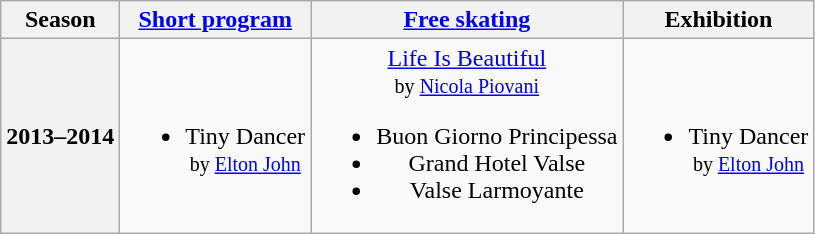<table class=wikitable style=text-align:center>
<tr>
<th>Season</th>
<th><a href='#'>Short program</a></th>
<th><a href='#'>Free skating</a></th>
<th>Exhibition</th>
</tr>
<tr>
<th>2013–2014 <br> </th>
<td><br><ul><li>Tiny Dancer <br><small> by <a href='#'>Elton John</a> </small></li></ul></td>
<td><a href='#'>Life Is Beautiful</a> <br><small> by <a href='#'>Nicola Piovani</a> </small><br><ul><li>Buon Giorno Principessa</li><li>Grand Hotel Valse</li><li>Valse Larmoyante</li></ul></td>
<td><br><ul><li>Tiny Dancer <br><small> by <a href='#'>Elton John</a> </small></li></ul></td>
</tr>
</table>
